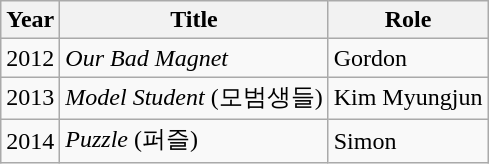<table class="wikitable">
<tr>
<th scope="col">Year</th>
<th scope="col">Title</th>
<th scope="col">Role</th>
</tr>
<tr>
<td>2012</td>
<td><em>Our Bad Magnet</em></td>
<td>Gordon</td>
</tr>
<tr>
<td>2013</td>
<td><em>Model Student</em> (모범생들)</td>
<td>Kim Myungjun</td>
</tr>
<tr>
<td>2014</td>
<td><em>Puzzle</em> (퍼즐)</td>
<td>Simon</td>
</tr>
</table>
